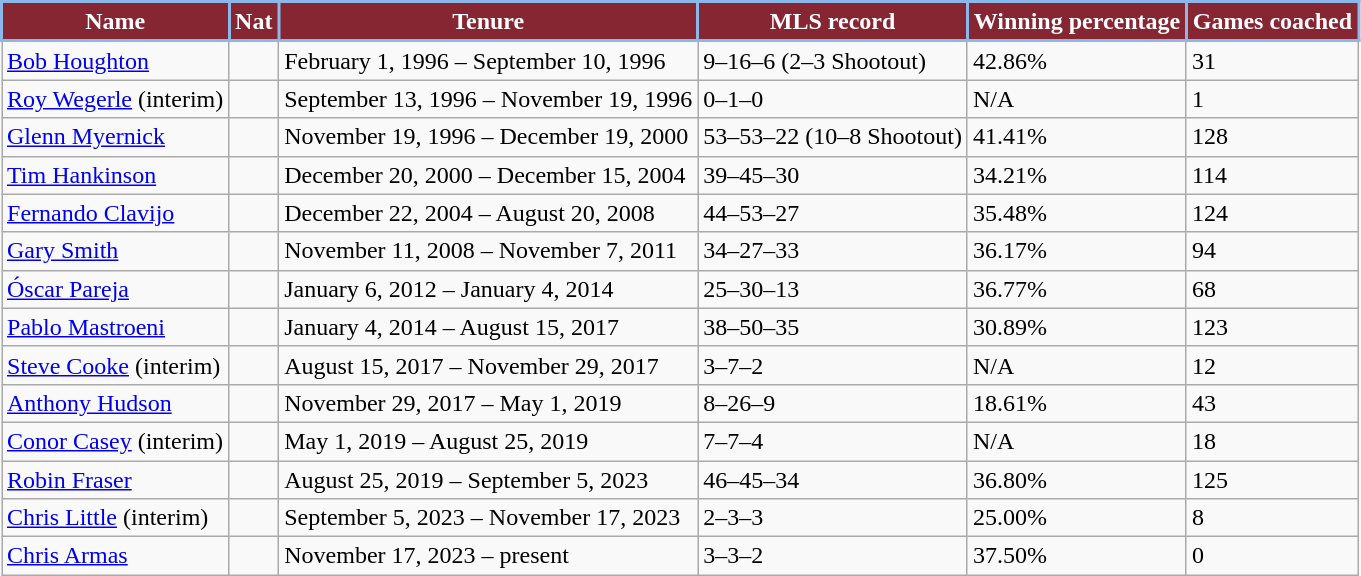<table class="wikitable sortable">
<tr>
<th style="background:#862633; color:#FFFFFF; border:2px solid #8BB8E8;" scope="col">Name</th>
<th style="background:#862633; color:#FFFFFF; border:2px solid #8BB8E8;" scope="col">Nat</th>
<th style="background:#862633; color:#FFFFFF; border:2px solid #8BB8E8;" scope="col">Tenure</th>
<th style="background:#862633; color:#FFFFFF; border:2px solid #8BB8E8;" scope="col">MLS record</th>
<th style="background:#862633; color:#FFFFFF; border:2px solid #8BB8E8;" scope="col">Winning percentage</th>
<th style="background:#862633; color:#FFFFFF; border:2px solid #8BB8E8;" scope="col">Games coached</th>
</tr>
<tr>
<td><a href='#'>Bob Houghton</a></td>
<td></td>
<td>February 1, 1996 – September 10, 1996</td>
<td>9–16–6 (2–3 Shootout)</td>
<td>42.86%</td>
<td>31</td>
</tr>
<tr>
<td><a href='#'>Roy Wegerle</a> (interim)</td>
<td></td>
<td>September 13, 1996 – November 19, 1996</td>
<td>0–1–0</td>
<td>N/A</td>
<td>1</td>
</tr>
<tr>
<td><a href='#'>Glenn Myernick</a></td>
<td></td>
<td>November 19, 1996 – December 19, 2000</td>
<td>53–53–22 (10–8 Shootout)</td>
<td>41.41%</td>
<td>128</td>
</tr>
<tr>
<td><a href='#'>Tim Hankinson</a></td>
<td></td>
<td>December 20, 2000 – December 15, 2004</td>
<td>39–45–30</td>
<td>34.21%</td>
<td>114</td>
</tr>
<tr>
<td><a href='#'>Fernando Clavijo</a></td>
<td></td>
<td>December 22, 2004 – August 20, 2008</td>
<td>44–53–27</td>
<td>35.48%</td>
<td>124</td>
</tr>
<tr>
<td><a href='#'>Gary Smith</a></td>
<td></td>
<td>November 11, 2008 – November 7, 2011</td>
<td>34–27–33</td>
<td>36.17%</td>
<td>94</td>
</tr>
<tr>
<td><a href='#'>Óscar Pareja</a></td>
<td></td>
<td>January 6, 2012 – January 4, 2014</td>
<td>25–30–13</td>
<td>36.77%</td>
<td>68</td>
</tr>
<tr>
<td><a href='#'>Pablo Mastroeni</a></td>
<td></td>
<td>January 4, 2014 – August 15, 2017</td>
<td>38–50–35</td>
<td>30.89%</td>
<td>123</td>
</tr>
<tr>
<td><a href='#'>Steve Cooke</a> (interim)</td>
<td></td>
<td>August 15, 2017 – November 29, 2017</td>
<td>3–7–2</td>
<td>N/A</td>
<td>12</td>
</tr>
<tr>
<td><a href='#'>Anthony Hudson</a></td>
<td></td>
<td>November 29, 2017 – May 1, 2019</td>
<td>8–26–9</td>
<td>18.61%</td>
<td>43</td>
</tr>
<tr>
<td><a href='#'>Conor Casey</a> (interim)</td>
<td></td>
<td>May 1, 2019 – August 25, 2019</td>
<td>7–7–4</td>
<td>N/A</td>
<td>18</td>
</tr>
<tr>
<td><a href='#'>Robin Fraser</a></td>
<td></td>
<td>August 25, 2019 – September 5, 2023</td>
<td>46–45–34</td>
<td>36.80%</td>
<td>125</td>
</tr>
<tr>
<td><a href='#'>Chris Little</a> (interim)</td>
<td></td>
<td>September 5, 2023 – November 17, 2023</td>
<td>2–3–3</td>
<td>25.00%</td>
<td>8</td>
</tr>
<tr>
<td><a href='#'>Chris Armas</a></td>
<td></td>
<td>November 17, 2023 – present</td>
<td>3–3–2</td>
<td>37.50%</td>
<td>0</td>
</tr>
</table>
